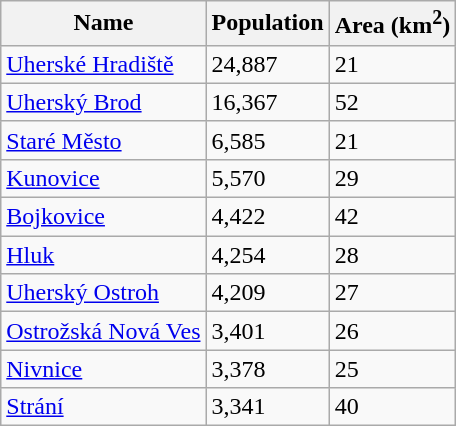<table class="wikitable sortable">
<tr>
<th>Name</th>
<th>Population</th>
<th>Area (km<sup>2</sup>)</th>
</tr>
<tr>
<td><a href='#'>Uherské Hradiště</a></td>
<td>24,887</td>
<td>21</td>
</tr>
<tr>
<td><a href='#'>Uherský Brod</a></td>
<td>16,367</td>
<td>52</td>
</tr>
<tr>
<td><a href='#'>Staré Město</a></td>
<td>6,585</td>
<td>21</td>
</tr>
<tr>
<td><a href='#'>Kunovice</a></td>
<td>5,570</td>
<td>29</td>
</tr>
<tr>
<td><a href='#'>Bojkovice</a></td>
<td>4,422</td>
<td>42</td>
</tr>
<tr>
<td><a href='#'>Hluk</a></td>
<td>4,254</td>
<td>28</td>
</tr>
<tr>
<td><a href='#'>Uherský Ostroh</a></td>
<td>4,209</td>
<td>27</td>
</tr>
<tr>
<td><a href='#'>Ostrožská Nová Ves</a></td>
<td>3,401</td>
<td>26</td>
</tr>
<tr>
<td><a href='#'>Nivnice</a></td>
<td>3,378</td>
<td>25</td>
</tr>
<tr>
<td><a href='#'>Strání</a></td>
<td>3,341</td>
<td>40</td>
</tr>
</table>
